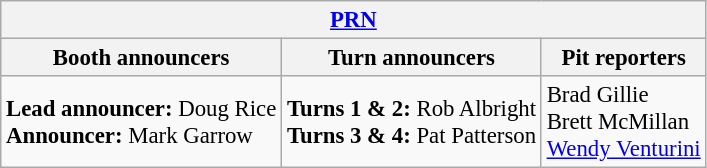<table class="wikitable" style="font-size: 95%">
<tr>
<th colspan="3"><a href='#'>PRN</a></th>
</tr>
<tr>
<th>Booth announcers</th>
<th>Turn announcers</th>
<th>Pit reporters</th>
</tr>
<tr>
<td><strong>Lead announcer:</strong> Doug Rice<br><strong>Announcer:</strong> Mark Garrow</td>
<td><strong>Turns 1 & 2:</strong> Rob Albright<br><strong>Turns 3 & 4:</strong> Pat Patterson</td>
<td>Brad Gillie<br>Brett McMillan<br><a href='#'>Wendy Venturini</a></td>
</tr>
</table>
